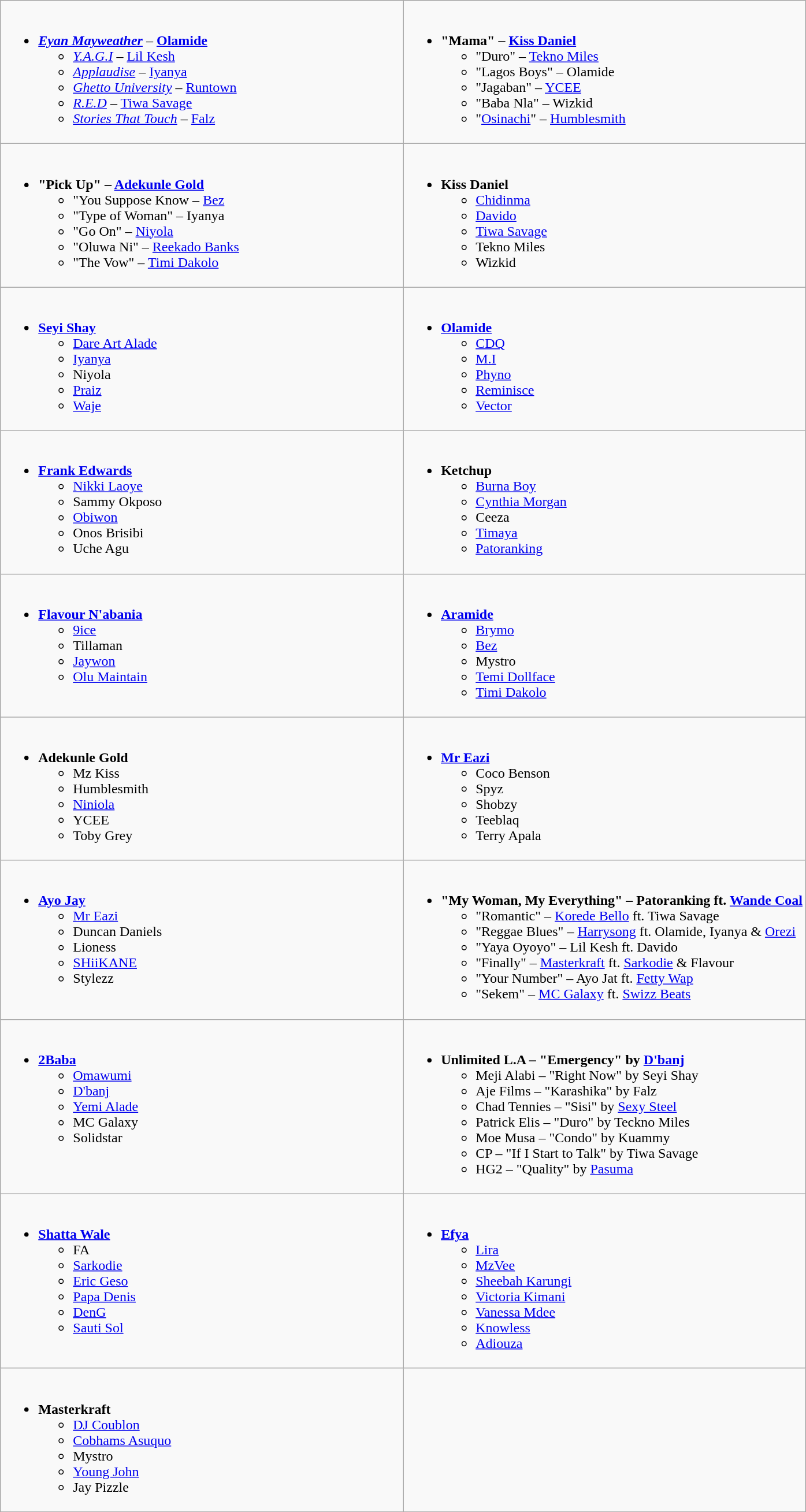<table class="wikitable">
<tr>
<td valign="top" width="50%"><br><ul><li><strong><em><a href='#'>Eyan Mayweather</a></em></strong> – <strong><a href='#'>Olamide</a></strong><ul><li><em><a href='#'>Y.A.G.I</a></em> – <a href='#'>Lil Kesh</a></li><li><em><a href='#'>Applaudise</a></em> – <a href='#'>Iyanya</a></li><li><em><a href='#'>Ghetto University</a></em> – <a href='#'>Runtown</a></li><li><em><a href='#'>R.E.D</a></em> – <a href='#'>Tiwa Savage</a></li><li><em><a href='#'>Stories That Touch</a></em> – <a href='#'>Falz</a></li></ul></li></ul></td>
<td valign="top" width="50%"><br><ul><li><strong>"Mama" – <a href='#'>Kiss Daniel</a></strong><ul><li>"Duro" – <a href='#'>Tekno Miles</a></li><li>"Lagos Boys" – Olamide</li><li>"Jagaban" – <a href='#'>YCEE</a></li><li>"Baba Nla" – Wizkid</li><li>"<a href='#'>Osinachi</a>" – <a href='#'>Humblesmith</a></li></ul></li></ul></td>
</tr>
<tr>
<td valign="top" width="50%"><br><ul><li><strong>"Pick Up" – <a href='#'>Adekunle Gold</a></strong><ul><li>"You Suppose Know – <a href='#'>Bez</a></li><li>"Type of Woman" – Iyanya</li><li>"Go On" – <a href='#'>Niyola</a></li><li>"Oluwa Ni" – <a href='#'>Reekado Banks</a></li><li>"The Vow" – <a href='#'>Timi Dakolo</a></li></ul></li></ul></td>
<td valign="top" width="50%"><br><ul><li><strong>Kiss Daniel</strong><ul><li><a href='#'>Chidinma</a></li><li><a href='#'>Davido</a></li><li><a href='#'>Tiwa Savage</a></li><li>Tekno Miles</li><li>Wizkid</li></ul></li></ul></td>
</tr>
<tr>
<td valign="top" width="50%"><br><ul><li><strong><a href='#'>Seyi Shay</a></strong><ul><li><a href='#'>Dare Art Alade</a></li><li><a href='#'>Iyanya</a></li><li>Niyola</li><li><a href='#'>Praiz</a></li><li><a href='#'>Waje</a></li></ul></li></ul></td>
<td valign="top" width="50%"><br><ul><li><strong><a href='#'>Olamide</a></strong><ul><li><a href='#'>CDQ</a></li><li><a href='#'>M.I</a></li><li><a href='#'>Phyno</a></li><li><a href='#'>Reminisce</a></li><li><a href='#'>Vector</a></li></ul></li></ul></td>
</tr>
<tr>
<td valign="top" width="50%"><br><ul><li><strong><a href='#'>Frank Edwards</a></strong><ul><li><a href='#'>Nikki Laoye</a></li><li>Sammy Okposo</li><li><a href='#'>Obiwon</a></li><li>Onos Brisibi</li><li>Uche Agu</li></ul></li></ul></td>
<td valign="top" width="50%"><br><ul><li><strong>Ketchup</strong><ul><li><a href='#'>Burna Boy</a></li><li><a href='#'>Cynthia Morgan</a></li><li>Ceeza</li><li><a href='#'>Timaya</a></li><li><a href='#'>Patoranking</a></li></ul></li></ul></td>
</tr>
<tr>
<td valign="top" width="50%"><br><ul><li><strong><a href='#'>Flavour N'abania</a></strong><ul><li><a href='#'>9ice</a></li><li>Tillaman</li><li><a href='#'>Jaywon</a></li><li><a href='#'>Olu Maintain</a></li></ul></li></ul></td>
<td valign="top" width="50%"><br><ul><li><strong><a href='#'>Aramide</a></strong><ul><li><a href='#'>Brymo</a></li><li><a href='#'>Bez</a></li><li>Mystro</li><li><a href='#'>Temi Dollface</a></li><li><a href='#'>Timi Dakolo</a></li></ul></li></ul></td>
</tr>
<tr>
<td valign="top" width="50%"><br><ul><li><strong>Adekunle Gold</strong><ul><li>Mz Kiss</li><li>Humblesmith</li><li><a href='#'>Niniola</a></li><li>YCEE</li><li>Toby Grey</li></ul></li></ul></td>
<td valign="top" width="50%"><br><ul><li><strong><a href='#'>Mr Eazi</a></strong><ul><li>Coco Benson</li><li>Spyz</li><li>Shobzy</li><li>Teeblaq</li><li>Terry Apala</li></ul></li></ul></td>
</tr>
<tr>
<td valign="top" width="50%"><br><ul><li><strong><a href='#'>Ayo Jay</a></strong><ul><li><a href='#'>Mr Eazi</a></li><li>Duncan Daniels</li><li>Lioness</li><li><a href='#'>SHiiKANE</a></li><li>Stylezz</li></ul></li></ul></td>
<td valign="top" width="50%"><br><ul><li><strong>"My Woman, My Everything" – Patoranking ft. <a href='#'>Wande Coal</a></strong><ul><li>"Romantic" – <a href='#'>Korede Bello</a> ft. Tiwa Savage</li><li>"Reggae Blues" – <a href='#'>Harrysong</a> ft. Olamide, Iyanya & <a href='#'>Orezi</a></li><li>"Yaya Oyoyo" – Lil Kesh ft. Davido</li><li>"Finally" – <a href='#'>Masterkraft</a> ft. <a href='#'>Sarkodie</a> & Flavour</li><li>"Your Number" – Ayo Jat ft. <a href='#'>Fetty Wap</a></li><li>"Sekem" – <a href='#'>MC Galaxy</a> ft. <a href='#'>Swizz Beats</a></li></ul></li></ul></td>
</tr>
<tr>
<td valign="top" width="50%"><br><ul><li><strong><a href='#'>2Baba</a></strong><ul><li><a href='#'>Omawumi</a></li><li><a href='#'>D'banj</a></li><li><a href='#'>Yemi Alade</a></li><li>MC Galaxy</li><li>Solidstar</li></ul></li></ul></td>
<td valign="top" width="50%"><br><ul><li><strong>Unlimited L.A – "Emergency" by <a href='#'>D'banj</a></strong><ul><li>Meji Alabi – "Right Now" by Seyi Shay</li><li>Aje Films – "Karashika" by Falz</li><li>Chad Tennies – "Sisi" by <a href='#'>Sexy Steel</a></li><li>Patrick Elis – "Duro" by Teckno Miles</li><li>Moe Musa – "Condo" by Kuammy</li><li>CP – "If I Start to Talk" by Tiwa Savage</li><li>HG2 – "Quality" by <a href='#'>Pasuma</a></li></ul></li></ul></td>
</tr>
<tr>
<td valign="top" width="50%"><br><ul><li><strong> <a href='#'>Shatta Wale</a></strong><ul><li> FA</li><li> <a href='#'>Sarkodie</a></li><li> <a href='#'>Eric Geso</a></li><li> <a href='#'>Papa Denis</a></li><li> <a href='#'>DenG</a></li><li> <a href='#'>Sauti Sol</a></li></ul></li></ul></td>
<td valign="top" width="50%"><br><ul><li><strong> <a href='#'>Efya</a></strong><ul><li> <a href='#'>Lira</a></li><li> <a href='#'>MzVee</a></li><li> <a href='#'>Sheebah Karungi</a></li><li> <a href='#'>Victoria Kimani</a></li><li> <a href='#'>Vanessa Mdee</a></li><li> <a href='#'>Knowless</a></li><li> <a href='#'>Adiouza</a></li></ul></li></ul></td>
</tr>
<tr>
<td><br><ul><li><strong>Masterkraft</strong><ul><li><a href='#'>DJ Coublon</a></li><li><a href='#'>Cobhams Asuquo</a></li><li>Mystro</li><li><a href='#'>Young John</a></li><li>Jay Pizzle</li></ul></li></ul></td>
</tr>
</table>
